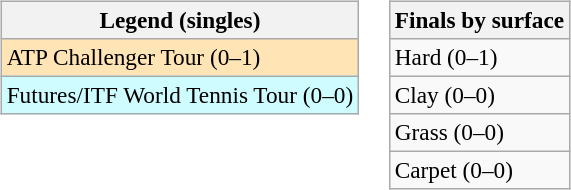<table>
<tr valign=top>
<td><br><table class=wikitable style=font-size:97%>
<tr>
<th>Legend (singles)</th>
</tr>
<tr bgcolor=moccasin>
<td>ATP Challenger Tour (0–1)</td>
</tr>
<tr bgcolor=cffcff>
<td>Futures/ITF World Tennis Tour (0–0)</td>
</tr>
</table>
</td>
<td><br><table class=wikitable style=font-size:97%>
<tr>
<th>Finals by surface</th>
</tr>
<tr>
<td>Hard (0–1)</td>
</tr>
<tr>
<td>Clay (0–0)</td>
</tr>
<tr>
<td>Grass (0–0)</td>
</tr>
<tr>
<td>Carpet (0–0)</td>
</tr>
</table>
</td>
</tr>
</table>
